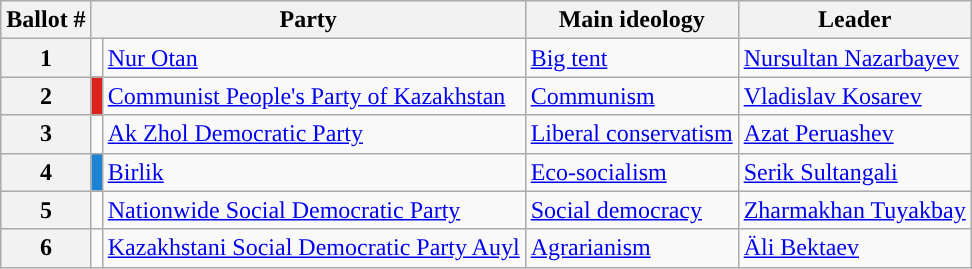<table class="wikitable" style="text-align:left">
<tr>
<th>Ballot #</th>
<th colspan=2>Party</th>
<th>Main ideology</th>
<th>Leader</th>
</tr>
<tr>
<th><strong>1</strong></th>
<td></td>
<td><a href='#'>Nur Otan</a></td>
<td><a href='#'>Big tent</a></td>
<td><a href='#'>Nursultan Nazarbayev</a></td>
</tr>
<tr>
<th><strong>2</strong></th>
<td bgcolor="#DC241F"></td>
<td><a href='#'>Communist People's Party of Kazakhstan</a></td>
<td><a href='#'>Communism</a></td>
<td><a href='#'>Vladislav Kosarev</a></td>
</tr>
<tr>
<th>3</th>
<td></td>
<td><a href='#'>Ak Zhol Democratic Party</a></td>
<td><a href='#'>Liberal conservatism</a></td>
<td><a href='#'>Azat Peruashev</a></td>
</tr>
<tr>
<th>4</th>
<td bgcolor="#1d83d4"></td>
<td><a href='#'>Birlik</a></td>
<td><a href='#'>Eco-socialism</a></td>
<td><a href='#'>Serik Sultangali</a></td>
</tr>
<tr>
<th>5</th>
<td></td>
<td><a href='#'>Nationwide Social Democratic Party</a></td>
<td><a href='#'>Social democracy</a></td>
<td><a href='#'>Zharmakhan Tuyakbay</a></td>
</tr>
<tr>
<th>6</th>
<td></td>
<td><a href='#'>Kazakhstani Social Democratic Party Auyl</a></td>
<td><a href='#'>Agrarianism</a></td>
<td><a href='#'>Äli Bektaev</a></td>
</tr>
</table>
